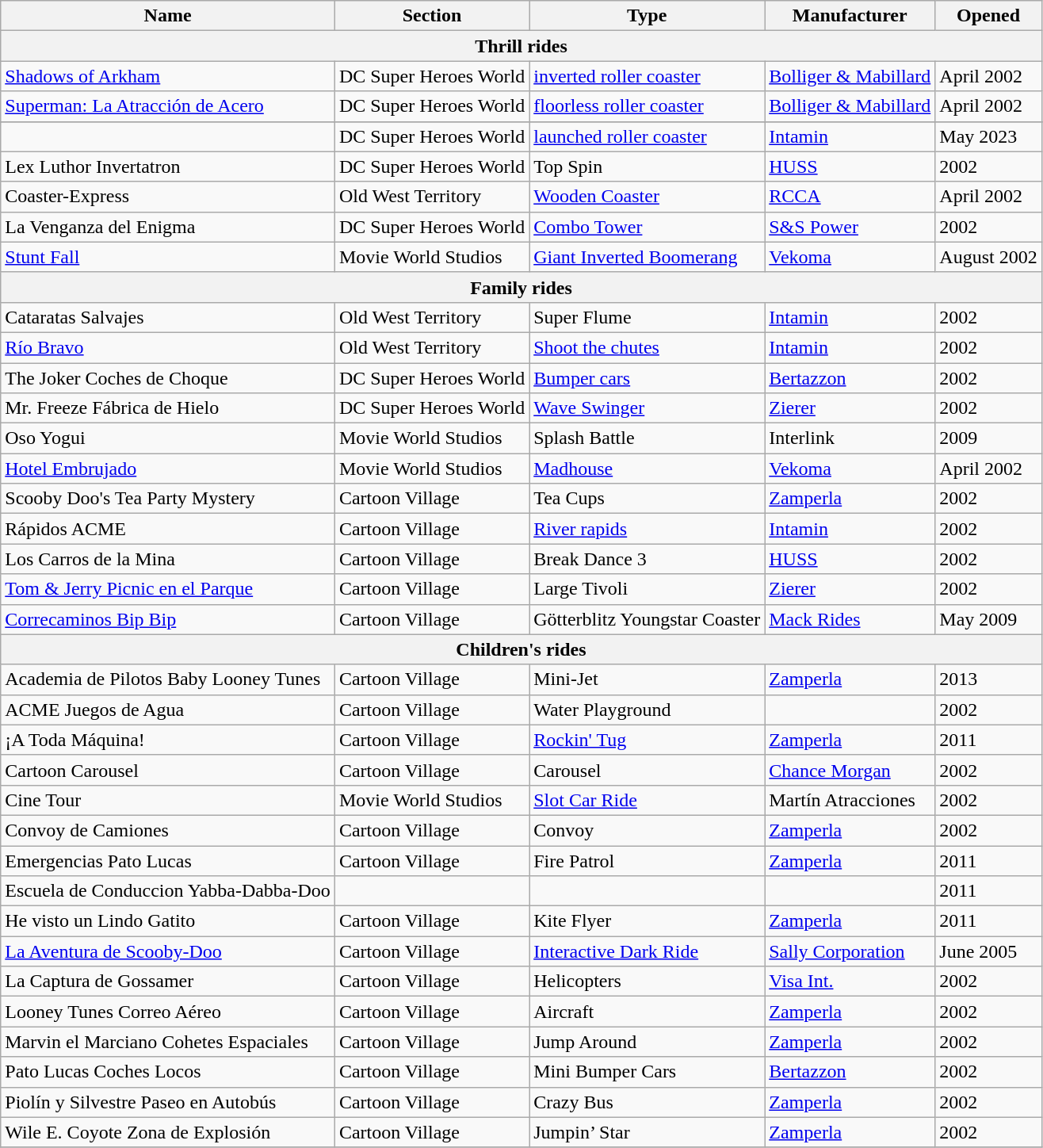<table class="wikitable">
<tr>
<th>Name</th>
<th>Section</th>
<th>Type</th>
<th>Manufacturer</th>
<th>Opened</th>
</tr>
<tr>
<th colspan="6">Thrill rides</th>
</tr>
<tr>
<td><a href='#'>Shadows of Arkham</a></td>
<td>DC Super Heroes World</td>
<td><a href='#'>inverted roller coaster</a></td>
<td><a href='#'>Bolliger & Mabillard</a></td>
<td>April 2002</td>
</tr>
<tr>
<td><a href='#'>Superman: La Atracción de Acero</a></td>
<td>DC Super Heroes World</td>
<td><a href='#'>floorless roller coaster</a></td>
<td><a href='#'>Bolliger & Mabillard</a></td>
<td>April 2002</td>
</tr>
<tr>
</tr>
<tr>
<td></td>
<td>DC Super Heroes World</td>
<td><a href='#'>launched roller coaster</a></td>
<td><a href='#'>Intamin</a></td>
<td>May 2023</td>
</tr>
<tr>
<td>Lex Luthor Invertatron</td>
<td>DC Super Heroes World</td>
<td>Top Spin</td>
<td><a href='#'>HUSS</a></td>
<td>2002</td>
</tr>
<tr>
<td>Coaster-Express</td>
<td>Old West Territory</td>
<td><a href='#'>Wooden Coaster</a></td>
<td><a href='#'>RCCA</a></td>
<td>April 2002</td>
</tr>
<tr>
<td>La Venganza del Enigma</td>
<td>DC Super Heroes World</td>
<td><a href='#'>Combo Tower</a></td>
<td><a href='#'>S&S Power</a></td>
<td>2002</td>
</tr>
<tr>
<td><a href='#'>Stunt Fall</a></td>
<td>Movie World Studios</td>
<td><a href='#'>Giant Inverted Boomerang</a></td>
<td><a href='#'>Vekoma</a></td>
<td>August 2002</td>
</tr>
<tr>
<th colspan="6">Family rides</th>
</tr>
<tr>
<td>Cataratas Salvajes</td>
<td>Old West Territory</td>
<td>Super Flume</td>
<td><a href='#'>Intamin</a></td>
<td>2002</td>
</tr>
<tr>
<td><a href='#'>Río Bravo</a></td>
<td>Old West Territory</td>
<td><a href='#'>Shoot the chutes</a></td>
<td><a href='#'>Intamin</a></td>
<td>2002</td>
</tr>
<tr>
<td>The Joker Coches de Choque</td>
<td>DC Super Heroes World</td>
<td><a href='#'>Bumper cars</a></td>
<td><a href='#'>Bertazzon</a></td>
<td>2002</td>
</tr>
<tr>
<td>Mr. Freeze Fábrica de Hielo</td>
<td>DC Super Heroes World</td>
<td><a href='#'>Wave Swinger</a></td>
<td><a href='#'>Zierer</a></td>
<td>2002</td>
</tr>
<tr>
<td>Oso Yogui</td>
<td>Movie World Studios</td>
<td>Splash Battle</td>
<td>Interlink </td>
<td>2009</td>
</tr>
<tr>
<td><a href='#'>Hotel Embrujado</a></td>
<td>Movie World Studios</td>
<td><a href='#'>Madhouse</a></td>
<td><a href='#'>Vekoma</a></td>
<td>April 2002</td>
</tr>
<tr>
<td>Scooby Doo's Tea Party Mystery</td>
<td>Cartoon Village</td>
<td>Tea Cups</td>
<td><a href='#'>Zamperla</a></td>
<td>2002</td>
</tr>
<tr>
<td>Rápidos ACME</td>
<td>Cartoon Village</td>
<td><a href='#'>River rapids</a></td>
<td><a href='#'>Intamin</a></td>
<td>2002</td>
</tr>
<tr>
<td>Los Carros de la Mina</td>
<td>Cartoon Village</td>
<td>Break Dance 3</td>
<td><a href='#'>HUSS</a></td>
<td>2002</td>
</tr>
<tr>
<td><a href='#'>Tom & Jerry Picnic en el Parque</a></td>
<td>Cartoon Village</td>
<td>Large Tivoli</td>
<td><a href='#'>Zierer</a></td>
<td>2002</td>
</tr>
<tr>
<td><a href='#'>Correcaminos Bip Bip</a></td>
<td>Cartoon Village</td>
<td>Götterblitz Youngstar Coaster</td>
<td><a href='#'>Mack Rides</a></td>
<td>May 2009</td>
</tr>
<tr>
<th colspan="6">Children's rides</th>
</tr>
<tr>
<td>Academia de Pilotos Baby Looney Tunes</td>
<td>Cartoon Village</td>
<td>Mini-Jet</td>
<td><a href='#'>Zamperla</a></td>
<td>2013</td>
</tr>
<tr>
<td>ACME Juegos de Agua</td>
<td>Cartoon Village</td>
<td>Water Playground</td>
<td></td>
<td>2002</td>
</tr>
<tr>
<td>¡A Toda Máquina!</td>
<td>Cartoon Village</td>
<td><a href='#'>Rockin' Tug</a></td>
<td><a href='#'>Zamperla</a></td>
<td>2011</td>
</tr>
<tr>
<td>Cartoon Carousel</td>
<td>Cartoon Village</td>
<td>Carousel</td>
<td><a href='#'>Chance Morgan</a></td>
<td>2002</td>
</tr>
<tr>
<td>Cine Tour</td>
<td>Movie World Studios</td>
<td><a href='#'>Slot Car Ride</a></td>
<td>Martín Atracciones</td>
<td>2002</td>
</tr>
<tr>
<td>Convoy de Camiones</td>
<td>Cartoon Village</td>
<td>Convoy</td>
<td><a href='#'>Zamperla</a></td>
<td>2002</td>
</tr>
<tr>
<td>Emergencias Pato Lucas</td>
<td>Cartoon Village</td>
<td>Fire Patrol</td>
<td><a href='#'>Zamperla</a></td>
<td>2011</td>
</tr>
<tr>
<td>Escuela de Conduccion Yabba-Dabba-Doo</td>
<td></td>
<td></td>
<td></td>
<td>2011</td>
</tr>
<tr>
<td>He visto un Lindo Gatito</td>
<td>Cartoon Village</td>
<td>Kite Flyer</td>
<td><a href='#'>Zamperla</a></td>
<td>2011</td>
</tr>
<tr>
<td><a href='#'>La Aventura de Scooby-Doo</a></td>
<td>Cartoon Village</td>
<td><a href='#'>Interactive Dark Ride</a></td>
<td><a href='#'>Sally Corporation</a></td>
<td>June 2005</td>
</tr>
<tr>
<td>La Captura de Gossamer</td>
<td>Cartoon Village</td>
<td>Helicopters</td>
<td><a href='#'>Visa Int.</a></td>
<td>2002</td>
</tr>
<tr>
<td>Looney Tunes Correo Aéreo</td>
<td>Cartoon Village</td>
<td>Aircraft</td>
<td><a href='#'>Zamperla</a></td>
<td>2002</td>
</tr>
<tr>
<td>Marvin el Marciano Cohetes Espaciales</td>
<td>Cartoon Village</td>
<td>Jump Around</td>
<td><a href='#'>Zamperla</a></td>
<td>2002</td>
</tr>
<tr>
<td>Pato Lucas Coches Locos</td>
<td>Cartoon Village</td>
<td>Mini Bumper Cars</td>
<td><a href='#'>Bertazzon</a></td>
<td>2002</td>
</tr>
<tr>
<td>Piolín y Silvestre Paseo en Autobús</td>
<td>Cartoon Village</td>
<td>Crazy Bus</td>
<td><a href='#'>Zamperla</a></td>
<td>2002</td>
</tr>
<tr>
<td>Wile E. Coyote Zona de Explosión</td>
<td>Cartoon Village</td>
<td>Jumpin’ Star</td>
<td><a href='#'>Zamperla</a></td>
<td>2002</td>
</tr>
<tr>
</tr>
</table>
